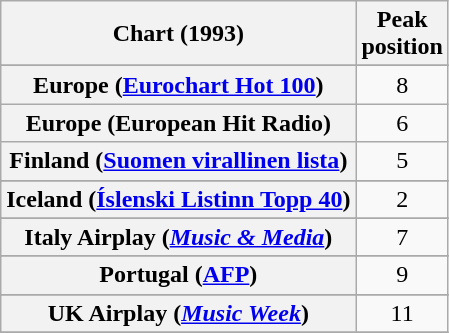<table class="wikitable sortable plainrowheaders" style="text-align:center">
<tr>
<th>Chart (1993)</th>
<th>Peak<br>position</th>
</tr>
<tr>
</tr>
<tr>
</tr>
<tr>
</tr>
<tr>
<th scope="row">Europe (<a href='#'>Eurochart Hot 100</a>)</th>
<td>8</td>
</tr>
<tr>
<th scope="row">Europe (European Hit Radio)</th>
<td>6</td>
</tr>
<tr>
<th scope="row">Finland (<a href='#'>Suomen virallinen lista</a>)</th>
<td>5</td>
</tr>
<tr>
</tr>
<tr>
<th scope="row">Iceland (<a href='#'>Íslenski Listinn Topp 40</a>)</th>
<td>2</td>
</tr>
<tr>
</tr>
<tr>
<th scope="row">Italy Airplay (<em><a href='#'>Music & Media</a></em>)</th>
<td>7</td>
</tr>
<tr>
</tr>
<tr>
</tr>
<tr>
</tr>
<tr>
</tr>
<tr>
<th scope="row">Portugal (<a href='#'>AFP</a>)</th>
<td>9</td>
</tr>
<tr>
</tr>
<tr>
</tr>
<tr>
</tr>
<tr>
<th scope="row">UK Airplay (<em><a href='#'>Music Week</a></em>)</th>
<td>11</td>
</tr>
<tr>
</tr>
</table>
